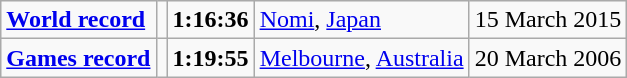<table class="wikitable">
<tr>
<td><a href='#'><strong>World record</strong></a></td>
<td></td>
<td><strong>1:16:36</strong></td>
<td><a href='#'>Nomi</a>, <a href='#'>Japan</a></td>
<td>15 March 2015</td>
</tr>
<tr>
<td><a href='#'><strong>Games record</strong></a></td>
<td></td>
<td><strong>1:19:55</strong></td>
<td><a href='#'>Melbourne</a>, <a href='#'>Australia</a></td>
<td>20 March 2006</td>
</tr>
</table>
